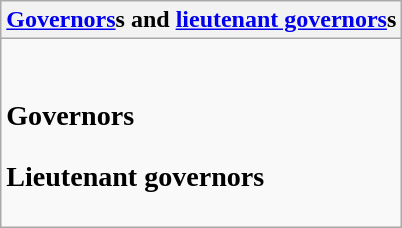<table class="wikitable collapsible collapsed">
<tr>
<th><a href='#'>Governors</a>s and <a href='#'>lieutenant governors</a>s</th>
</tr>
<tr>
<td><br><h3>Governors</h3><h3>Lieutenant governors</h3></td>
</tr>
</table>
